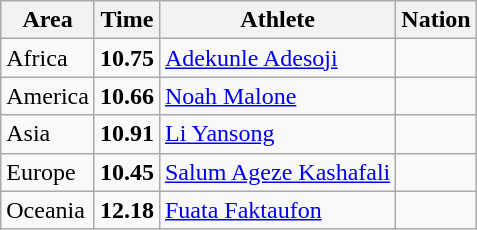<table class="wikitable">
<tr>
<th>Area</th>
<th>Time</th>
<th>Athlete</th>
<th>Nation</th>
</tr>
<tr>
<td>Africa</td>
<td><strong>10.75</strong> </td>
<td><a href='#'>Adekunle Adesoji</a></td>
<td></td>
</tr>
<tr>
<td>America</td>
<td><strong>10.66</strong></td>
<td><a href='#'>Noah Malone</a></td>
<td></td>
</tr>
<tr>
<td>Asia</td>
<td><strong>10.91</strong></td>
<td><a href='#'>Li Yansong</a></td>
<td></td>
</tr>
<tr>
<td>Europe</td>
<td><strong>10.45</strong> </td>
<td><a href='#'>Salum Ageze Kashafali</a></td>
<td></td>
</tr>
<tr>
<td>Oceania</td>
<td><strong>12.18</strong></td>
<td><a href='#'>Fuata Faktaufon</a></td>
<td></td>
</tr>
</table>
